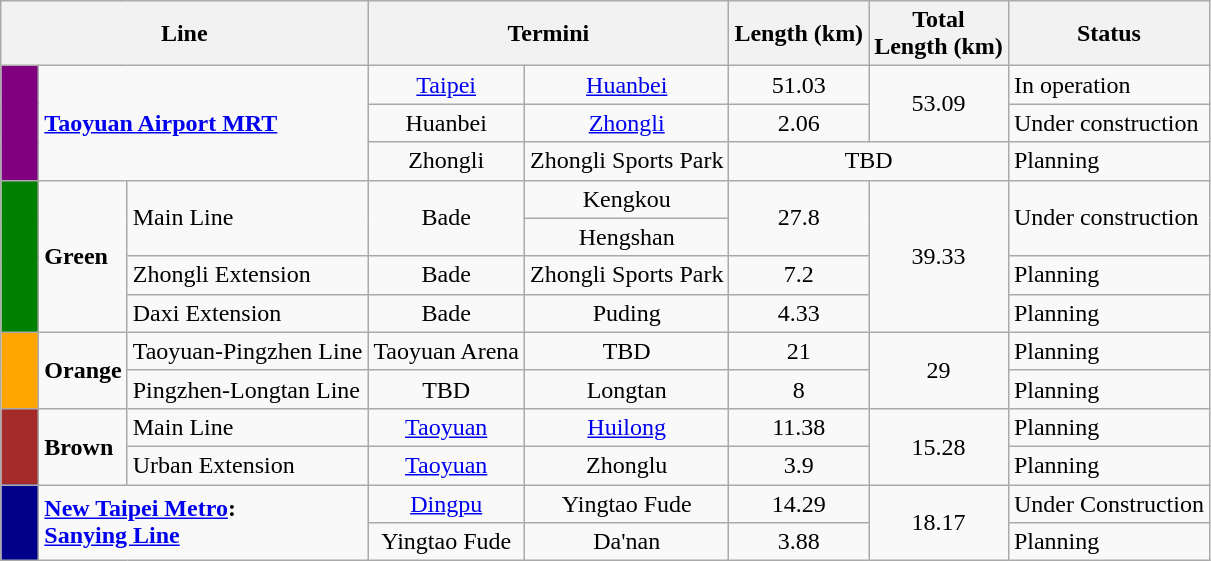<table class="wikitable">
<tr>
<th colspan=3>Line</th>
<th colspan=2>Termini</th>
<th>Length (km)</th>
<th>Total<br>Length (km)</th>
<th>Status</th>
</tr>
<tr>
<td width=18 rowspan=3 bgcolor=purple></td>
<td rowspan=3 colspan=2><strong><a href='#'><span>Taoyuan Airport MRT</span></a></strong></td>
<td style="text-align: center;"><a href='#'>Taipei</a></td>
<td style="text-align: center;"><a href='#'>Huanbei</a></td>
<td style="text-align: center;">51.03</td>
<td rowspan="2" style="text-align: center;">53.09</td>
<td>In operation</td>
</tr>
<tr>
<td style="text-align: center;">Huanbei</td>
<td style="text-align: center;"><a href='#'>Zhongli</a></td>
<td style="text-align: center;">2.06</td>
<td>Under construction</td>
</tr>
<tr>
<td style="text-align: center;">Zhongli</td>
<td style="text-align: center;">Zhongli Sports Park</td>
<td colspan="2" style="text-align: center;">TBD</td>
<td>Planning</td>
</tr>
<tr>
<td rowspan="4" width="18" bgcolor="green"></td>
<td rowspan="4"><strong><span>Green</span></strong></td>
<td rowspan="2">Main Line</td>
<td rowspan="2" style="text-align: center;">Bade</td>
<td style="text-align: center;">Kengkou</td>
<td rowspan="2" style="text-align: center;">27.8</td>
<td rowspan="4" style="text-align: center;">39.33</td>
<td rowspan="2">Under construction</td>
</tr>
<tr>
<td style="text-align: center;">Hengshan</td>
</tr>
<tr>
<td>Zhongli Extension</td>
<td style="text-align: center;">Bade</td>
<td style="text-align: center;">Zhongli Sports Park</td>
<td style="text-align: center;">7.2</td>
<td>Planning</td>
</tr>
<tr>
<td>Daxi Extension</td>
<td style="text-align: center;">Bade</td>
<td style="text-align: center;">Puding</td>
<td style="text-align: center;">4.33</td>
<td>Planning</td>
</tr>
<tr>
<td rowspan="2" width="18" bgcolor="orange"></td>
<td rowspan="2"><strong><span>Orange</span></strong></td>
<td>Taoyuan-Pingzhen Line</td>
<td style="text-align: center;">Taoyuan Arena</td>
<td style="text-align: center;">TBD</td>
<td style="text-align: center;">21</td>
<td rowspan="2" style="text-align: center;">29</td>
<td>Planning</td>
</tr>
<tr>
<td>Pingzhen-Longtan Line</td>
<td style="text-align: center;">TBD</td>
<td style="text-align: center;">Longtan</td>
<td style="text-align: center;">8</td>
<td>Planning</td>
</tr>
<tr>
<td rowspan="2" width="18" bgcolor="brown"></td>
<td rowspan="2"><strong><span>Brown</span></strong></td>
<td>Main Line</td>
<td style="text-align: center;"><a href='#'>Taoyuan</a></td>
<td style="text-align: center;"><a href='#'>Huilong</a></td>
<td style="text-align: center;">11.38</td>
<td rowspan="2" style="text-align: center;">15.28</td>
<td>Planning</td>
</tr>
<tr>
<td>Urban Extension</td>
<td style="text-align: center;"><a href='#'>Taoyuan</a></td>
<td style="text-align: center;">Zhonglu</td>
<td style="text-align: center;">3.9</td>
<td>Planning</td>
</tr>
<tr>
<td rowspan="2" width="18" bgcolor="darkblue"></td>
<td colspan="2" rowspan="2"><strong><a href='#'><span>New Taipei Metro</span></a>:<br><span><a href='#'>Sanying Line</a></span></strong></td>
<td style="text-align: center;"><a href='#'>Dingpu</a></td>
<td style="text-align: center;">Yingtao Fude</td>
<td style="text-align: center;">14.29</td>
<td rowspan="2" style="text-align: center;">18.17</td>
<td>Under Construction</td>
</tr>
<tr>
<td style="text-align: center;">Yingtao Fude</td>
<td style="text-align: center;">Da'nan</td>
<td style="text-align: center;">3.88</td>
<td>Planning</td>
</tr>
</table>
